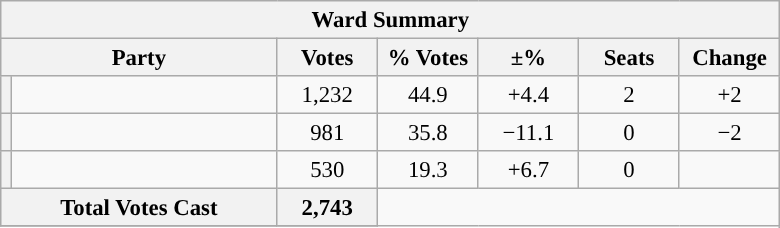<table class="wikitable" style="font-size: 95%;">
<tr>
<th colspan="7">Ward Summary</th>
</tr>
<tr>
<th colspan="2">Party</th>
<th style="width: 60px">Votes</th>
<th style="width: 60px">% Votes</th>
<th style="width: 60px">±%</th>
<th style="width: 60px">Seats</th>
<th style="width: 60px">Change</th>
</tr>
<tr>
<th style="background-color: "></th>
<td style="width: 170px"><a href='#'></a></td>
<td align="center">1,232</td>
<td align="center">44.9</td>
<td align="center">+4.4</td>
<td align="center">2</td>
<td align="center">+2</td>
</tr>
<tr>
<th style="background-color: "></th>
<td style="width: 170px"><a href='#'></a></td>
<td align="center">981</td>
<td align="center">35.8</td>
<td align="center">−11.1</td>
<td align="center">0</td>
<td align="center">−2</td>
</tr>
<tr>
<th style="background-color: "></th>
<td style="width: 170px"><a href='#'></a></td>
<td align="center">530</td>
<td align="center">19.3</td>
<td align="center">+6.7</td>
<td align="center">0</td>
<td align="center"></td>
</tr>
<tr style="background-color:#E9E9E9">
<th colspan="2">Total Votes Cast</th>
<th style="width: 60px">2,743</th>
</tr>
<tr style="background-color:#E9E9E9">
</tr>
</table>
